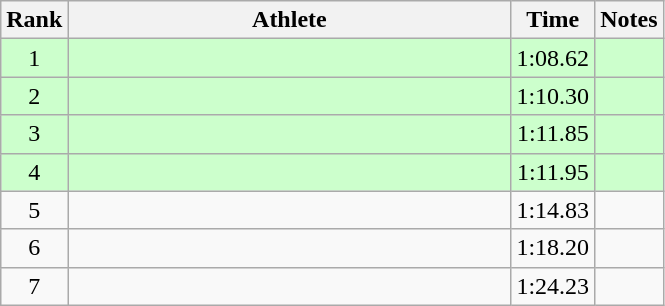<table class="wikitable" style="text-align:center">
<tr>
<th>Rank</th>
<th Style="width:18em">Athlete</th>
<th>Time</th>
<th>Notes</th>
</tr>
<tr style="background:#cfc">
<td>1</td>
<td style="text-align:left"></td>
<td>1:08.62</td>
<td></td>
</tr>
<tr style="background:#cfc">
<td>2</td>
<td style="text-align:left"></td>
<td>1:10.30</td>
<td></td>
</tr>
<tr style="background:#cfc">
<td>3</td>
<td style="text-align:left"></td>
<td>1:11.85</td>
<td></td>
</tr>
<tr style="background:#cfc">
<td>4</td>
<td style="text-align:left"></td>
<td>1:11.95</td>
<td></td>
</tr>
<tr>
<td>5</td>
<td style="text-align:left"></td>
<td>1:14.83</td>
<td></td>
</tr>
<tr>
<td>6</td>
<td style="text-align:left"></td>
<td>1:18.20</td>
<td></td>
</tr>
<tr>
<td>7</td>
<td style="text-align:left"></td>
<td>1:24.23</td>
<td></td>
</tr>
</table>
